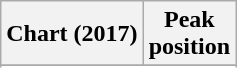<table class="wikitable sortable plainrowheaders" style="text-align:center">
<tr>
<th scope="col">Chart (2017)</th>
<th scope="col">Peak<br> position</th>
</tr>
<tr>
</tr>
<tr>
</tr>
<tr>
</tr>
</table>
